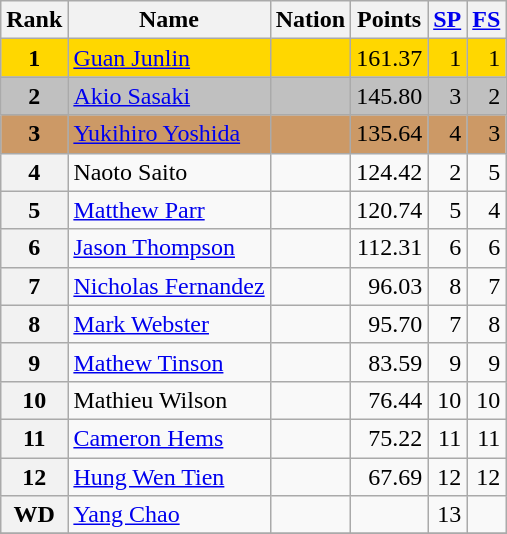<table class="wikitable" style="text-align:right;">
<tr>
<th>Rank</th>
<th>Name</th>
<th>Nation</th>
<th>Points</th>
<th><a href='#'>SP</a></th>
<th><a href='#'>FS</a></th>
</tr>
<tr bgcolor="gold">
<td align="center" bgcolor="gold"><strong>1</strong></td>
<td align=left><a href='#'>Guan Junlin</a></td>
<td align=left></td>
<td>161.37</td>
<td>1</td>
<td>1</td>
</tr>
<tr bgcolor="silver">
<td align="center" bgcolor="silver"><strong>2</strong></td>
<td align=left><a href='#'>Akio Sasaki</a></td>
<td align=left></td>
<td>145.80</td>
<td>3</td>
<td>2</td>
</tr>
<tr bgcolor="cc9966">
<td align="center" bgcolor="cc9966"><strong>3</strong></td>
<td align=left><a href='#'>Yukihiro Yoshida</a></td>
<td align=left></td>
<td>135.64</td>
<td>4</td>
<td>3</td>
</tr>
<tr>
<th>4</th>
<td align=left>Naoto Saito</td>
<td align=left></td>
<td>124.42</td>
<td>2</td>
<td>5</td>
</tr>
<tr>
<th>5</th>
<td align=left><a href='#'>Matthew Parr</a></td>
<td align=left></td>
<td>120.74</td>
<td>5</td>
<td>4</td>
</tr>
<tr>
<th>6</th>
<td align=left><a href='#'>Jason Thompson</a></td>
<td align=left></td>
<td>112.31</td>
<td>6</td>
<td>6</td>
</tr>
<tr>
<th>7</th>
<td align=left><a href='#'>Nicholas Fernandez</a></td>
<td align=left></td>
<td>96.03</td>
<td>8</td>
<td>7</td>
</tr>
<tr>
<th>8</th>
<td align=left><a href='#'>Mark Webster</a></td>
<td align=left></td>
<td>95.70</td>
<td>7</td>
<td>8</td>
</tr>
<tr>
<th>9</th>
<td align=left><a href='#'>Mathew Tinson</a></td>
<td align=left></td>
<td>83.59</td>
<td>9</td>
<td>9</td>
</tr>
<tr>
<th>10</th>
<td align=left>Mathieu Wilson</td>
<td align=left></td>
<td>76.44</td>
<td>10</td>
<td>10</td>
</tr>
<tr>
<th>11</th>
<td align=left><a href='#'>Cameron Hems</a></td>
<td align=left></td>
<td>75.22</td>
<td>11</td>
<td>11</td>
</tr>
<tr>
<th>12</th>
<td align=left><a href='#'>Hung Wen Tien</a></td>
<td align=left></td>
<td>67.69</td>
<td>12</td>
<td>12</td>
</tr>
<tr>
<th>WD</th>
<td align=left><a href='#'>Yang Chao</a></td>
<td align=left></td>
<td></td>
<td>13</td>
<td></td>
</tr>
<tr>
</tr>
</table>
